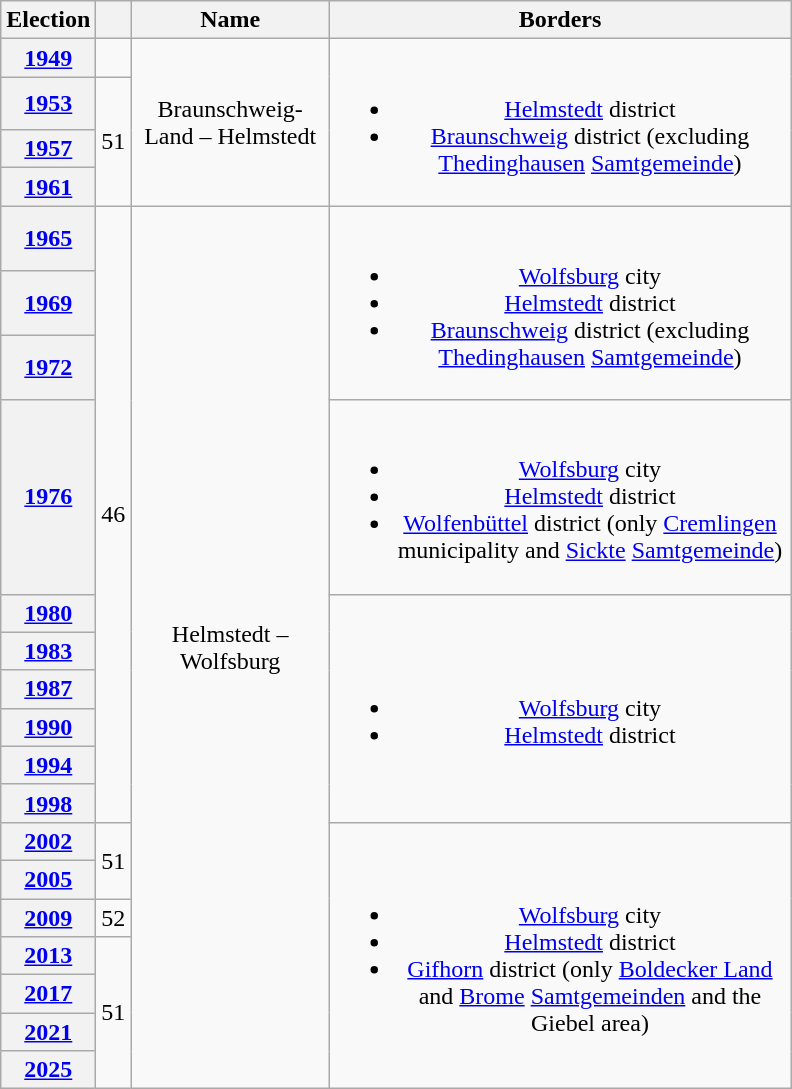<table class=wikitable style="text-align:center">
<tr>
<th>Election</th>
<th></th>
<th width=125px>Name</th>
<th width=300px>Borders</th>
</tr>
<tr>
<th><a href='#'>1949</a></th>
<td></td>
<td rowspan=4>Braunschweig-Land – Helmstedt</td>
<td rowspan=4><br><ul><li><a href='#'>Helmstedt</a> district</li><li><a href='#'>Braunschweig</a> district (excluding <a href='#'>Thedinghausen</a> <a href='#'>Samtgemeinde</a>)</li></ul></td>
</tr>
<tr>
<th><a href='#'>1953</a></th>
<td rowspan=3>51</td>
</tr>
<tr>
<th><a href='#'>1957</a></th>
</tr>
<tr>
<th><a href='#'>1961</a></th>
</tr>
<tr>
<th><a href='#'>1965</a></th>
<td rowspan=10>46</td>
<td rowspan=17>Helmstedt – Wolfsburg</td>
<td rowspan=3><br><ul><li><a href='#'>Wolfsburg</a> city</li><li><a href='#'>Helmstedt</a> district</li><li><a href='#'>Braunschweig</a> district (excluding <a href='#'>Thedinghausen</a> <a href='#'>Samtgemeinde</a>)</li></ul></td>
</tr>
<tr>
<th><a href='#'>1969</a></th>
</tr>
<tr>
<th><a href='#'>1972</a></th>
</tr>
<tr>
<th><a href='#'>1976</a></th>
<td><br><ul><li><a href='#'>Wolfsburg</a> city</li><li><a href='#'>Helmstedt</a> district</li><li><a href='#'>Wolfenbüttel</a> district (only <a href='#'>Cremlingen</a> municipality and <a href='#'>Sickte</a> <a href='#'>Samtgemeinde</a>)</li></ul></td>
</tr>
<tr>
<th><a href='#'>1980</a></th>
<td rowspan=6><br><ul><li><a href='#'>Wolfsburg</a> city</li><li><a href='#'>Helmstedt</a> district</li></ul></td>
</tr>
<tr>
<th><a href='#'>1983</a></th>
</tr>
<tr>
<th><a href='#'>1987</a></th>
</tr>
<tr>
<th><a href='#'>1990</a></th>
</tr>
<tr>
<th><a href='#'>1994</a></th>
</tr>
<tr>
<th><a href='#'>1998</a></th>
</tr>
<tr>
<th><a href='#'>2002</a></th>
<td rowspan=2>51</td>
<td rowspan=7><br><ul><li><a href='#'>Wolfsburg</a> city</li><li><a href='#'>Helmstedt</a> district</li><li><a href='#'>Gifhorn</a> district (only <a href='#'>Boldecker Land</a> and <a href='#'>Brome</a> <a href='#'>Samtgemeinden</a> and the Giebel area)</li></ul></td>
</tr>
<tr>
<th><a href='#'>2005</a></th>
</tr>
<tr>
<th><a href='#'>2009</a></th>
<td>52</td>
</tr>
<tr>
<th><a href='#'>2013</a></th>
<td rowspan=4>51</td>
</tr>
<tr>
<th><a href='#'>2017</a></th>
</tr>
<tr>
<th><a href='#'>2021</a></th>
</tr>
<tr>
<th><a href='#'>2025</a></th>
</tr>
</table>
